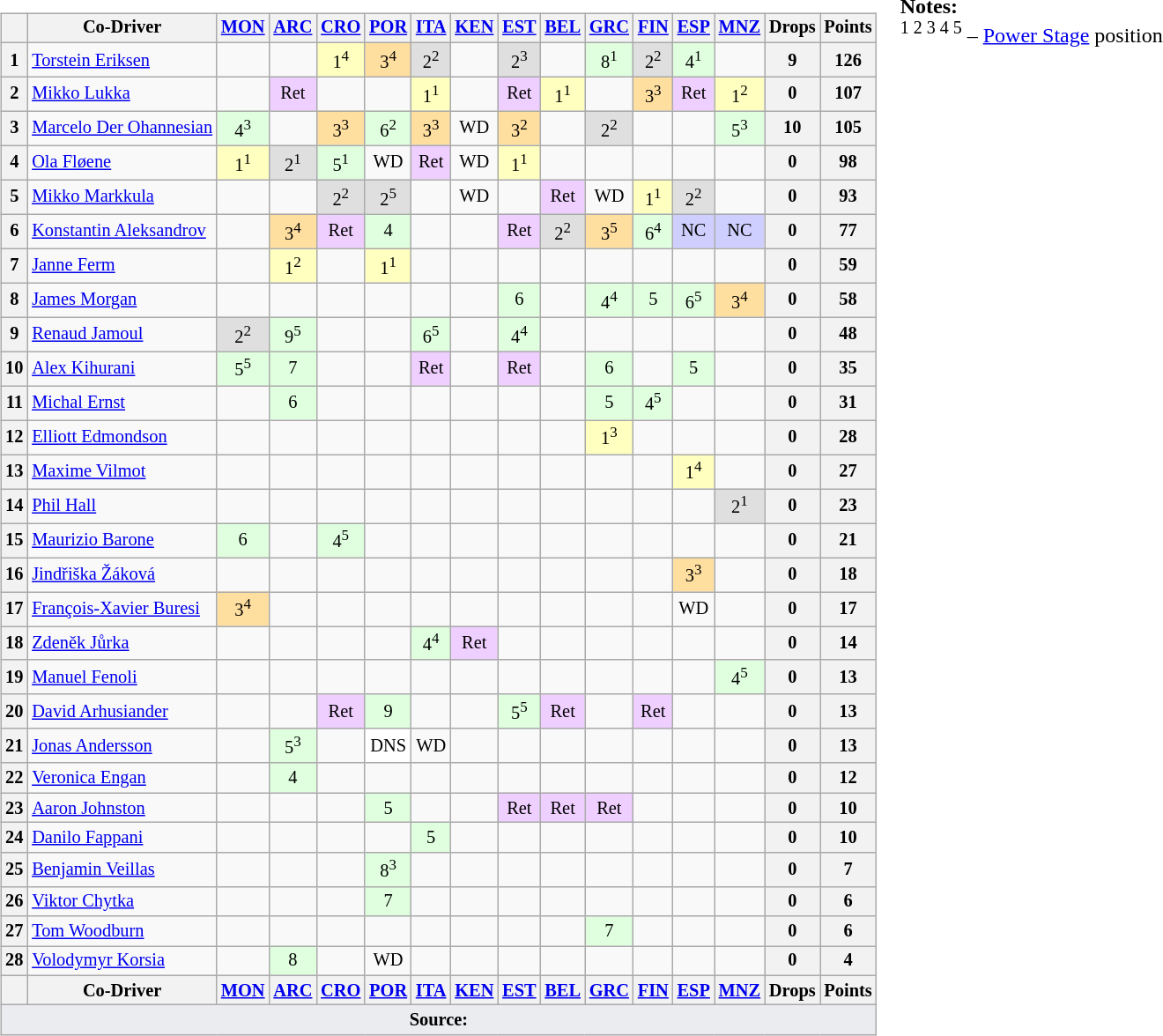<table>
<tr>
<td valign="top"><br><table class="wikitable" style="font-size: 85%; text-align: center">
<tr valign="top">
<th valign="middle"></th>
<th valign="middle">Co-Driver</th>
<th><a href='#'>MON</a><br></th>
<th><a href='#'>ARC</a><br></th>
<th><a href='#'>CRO</a><br></th>
<th><a href='#'>POR</a><br></th>
<th><a href='#'>ITA</a><br></th>
<th><a href='#'>KEN</a><br></th>
<th><a href='#'>EST</a><br></th>
<th><a href='#'>BEL</a><br></th>
<th><a href='#'>GRC</a><br></th>
<th><a href='#'>FIN</a><br></th>
<th><a href='#'>ESP</a><br></th>
<th><a href='#'>MNZ</a><br></th>
<th valign="middle">Drops</th>
<th valign="middle">Points</th>
</tr>
<tr>
<th>1</th>
<td align="left"> <a href='#'>Torstein Eriksen</a></td>
<td></td>
<td></td>
<td style="background:#ffffbf">1<sup>4</sup></td>
<td style="background:#ffdf9f">3<sup>4</sup></td>
<td style="background:#dfdfdf">2<sup>2</sup></td>
<td></td>
<td style="background:#dfdfdf">2<sup>3</sup></td>
<td></td>
<td style="background:#dfffdf">8<sup>1</sup></td>
<td style="background:#dfdfdf">2<sup>2</sup></td>
<td style="background:#dfffdf">4<sup>1</sup></td>
<td></td>
<th>9</th>
<th>126</th>
</tr>
<tr>
<th>2</th>
<td align="left"> <a href='#'>Mikko Lukka</a></td>
<td></td>
<td style="background:#efcfff">Ret</td>
<td></td>
<td></td>
<td style="background:#ffffbf">1<sup>1</sup></td>
<td></td>
<td style="background:#efcfff">Ret</td>
<td style="background:#ffffbf">1<sup>1</sup></td>
<td></td>
<td style="background:#ffdf9f">3<sup>3</sup></td>
<td style="background:#efcfff">Ret</td>
<td style="background:#ffffbf">1<sup>2</sup></td>
<th>0</th>
<th>107</th>
</tr>
<tr>
<th>3</th>
<td align="left" nowrap> <a href='#'>Marcelo Der Ohannesian</a></td>
<td style="background:#dfffdf">4<sup>3</sup></td>
<td></td>
<td style="background:#ffdf9f">3<sup>3</sup></td>
<td style="background:#dfffdf">6<sup>2</sup></td>
<td style="background:#ffdf9f">3<sup>3</sup></td>
<td>WD</td>
<td style="background:#ffdf9f">3<sup>2</sup></td>
<td></td>
<td style="background:#dfdfdf">2<sup>2</sup></td>
<td></td>
<td></td>
<td style="background:#dfffdf">5<sup>3</sup></td>
<th>10</th>
<th>105</th>
</tr>
<tr>
<th>4</th>
<td align="left"> <a href='#'>Ola Fløene</a></td>
<td style="background:#ffffbf">1<sup>1</sup></td>
<td style="background:#dfdfdf">2<sup>1</sup></td>
<td style="background:#dfffdf">5<sup>1</sup></td>
<td>WD</td>
<td style="background:#efcfff">Ret</td>
<td>WD</td>
<td style="background:#ffffbf">1<sup>1</sup></td>
<td></td>
<td></td>
<td></td>
<td></td>
<td></td>
<th>0</th>
<th>98</th>
</tr>
<tr>
<th>5</th>
<td align="left"> <a href='#'>Mikko Markkula</a></td>
<td></td>
<td></td>
<td style="background:#dfdfdf">2<sup>2</sup></td>
<td style="background:#dfdfdf">2<sup>5</sup></td>
<td></td>
<td>WD</td>
<td></td>
<td style="background:#efcfff">Ret</td>
<td>WD</td>
<td style="background:#ffffbf">1<sup>1</sup></td>
<td style="background:#dfdfdf">2<sup>2</sup></td>
<td></td>
<th>0</th>
<th>93</th>
</tr>
<tr>
<th>6</th>
<td align="left"> <a href='#'>Konstantin Aleksandrov</a></td>
<td></td>
<td style="background:#ffdf9f">3<sup>4</sup></td>
<td style="background:#efcfff">Ret</td>
<td style="background:#dfffdf">4</td>
<td></td>
<td></td>
<td style="background:#efcfff">Ret</td>
<td style="background:#dfdfdf">2<sup>2</sup></td>
<td style="background:#ffdf9f">3<sup>5</sup></td>
<td style="background:#dfffdf">6<sup>4</sup></td>
<td style="background:#cfcfff">NC</td>
<td style="background:#cfcfff">NC</td>
<th>0</th>
<th>77</th>
</tr>
<tr>
<th>7</th>
<td align="left"> <a href='#'>Janne Ferm</a></td>
<td></td>
<td style="background:#ffffbf">1<sup>2</sup></td>
<td></td>
<td style="background:#ffffbf">1<sup>1</sup></td>
<td></td>
<td></td>
<td></td>
<td></td>
<td></td>
<td></td>
<td></td>
<td></td>
<th>0</th>
<th>59</th>
</tr>
<tr>
<th>8</th>
<td align="left"> <a href='#'>James Morgan</a></td>
<td></td>
<td></td>
<td></td>
<td></td>
<td></td>
<td></td>
<td style="background:#dfffdf">6</td>
<td></td>
<td style="background:#dfffdf">4<sup>4</sup></td>
<td style="background:#dfffdf">5</td>
<td style="background:#dfffdf">6<sup>5</sup></td>
<td style="background:#ffdf9f">3<sup>4</sup></td>
<th>0</th>
<th>58</th>
</tr>
<tr>
<th>9</th>
<td align="left"> <a href='#'>Renaud Jamoul</a></td>
<td style="background:#dfdfdf">2<sup>2</sup></td>
<td style="background:#dfffdf">9<sup>5</sup></td>
<td></td>
<td></td>
<td style="background:#dfffdf">6<sup>5</sup></td>
<td></td>
<td style="background:#dfffdf">4<sup>4</sup></td>
<td></td>
<td></td>
<td></td>
<td></td>
<td></td>
<th>0</th>
<th>48</th>
</tr>
<tr>
<th>10</th>
<td align="left"> <a href='#'>Alex Kihurani</a></td>
<td style="background:#dfffdf">5<sup>5</sup></td>
<td style="background:#dfffdf">7</td>
<td></td>
<td></td>
<td style="background:#efcfff">Ret</td>
<td></td>
<td style="background:#efcfff">Ret</td>
<td></td>
<td style="background:#dfffdf">6</td>
<td></td>
<td style="background:#dfffdf">5</td>
<td></td>
<th>0</th>
<th>35</th>
</tr>
<tr>
<th>11</th>
<td align="left"> <a href='#'>Michal Ernst</a></td>
<td></td>
<td style="background:#dfffdf">6</td>
<td></td>
<td></td>
<td></td>
<td></td>
<td></td>
<td></td>
<td style="background:#dfffdf">5</td>
<td style="background:#dfffdf">4<sup>5</sup></td>
<td></td>
<td></td>
<th>0</th>
<th>31</th>
</tr>
<tr>
<th>12</th>
<td align="left"> <a href='#'>Elliott Edmondson</a></td>
<td></td>
<td></td>
<td></td>
<td></td>
<td></td>
<td></td>
<td></td>
<td></td>
<td style="background:#ffffbf">1<sup>3</sup></td>
<td></td>
<td></td>
<td></td>
<th>0</th>
<th>28</th>
</tr>
<tr>
<th>13</th>
<td align="left"> <a href='#'>Maxime Vilmot</a></td>
<td></td>
<td></td>
<td></td>
<td></td>
<td></td>
<td></td>
<td></td>
<td></td>
<td></td>
<td></td>
<td style="background:#ffffbf">1<sup>4</sup></td>
<td></td>
<th>0</th>
<th>27</th>
</tr>
<tr>
<th>14</th>
<td align="left"> <a href='#'>Phil Hall</a></td>
<td></td>
<td></td>
<td></td>
<td></td>
<td></td>
<td></td>
<td></td>
<td></td>
<td></td>
<td></td>
<td></td>
<td style="background:#dfdfdf">2<sup>1</sup></td>
<th>0</th>
<th>23</th>
</tr>
<tr>
<th>15</th>
<td align="left"> <a href='#'>Maurizio Barone</a></td>
<td style="background:#dfffdf">6</td>
<td></td>
<td style="background:#dfffdf">4<sup>5</sup></td>
<td></td>
<td></td>
<td></td>
<td></td>
<td></td>
<td></td>
<td></td>
<td></td>
<td></td>
<th>0</th>
<th>21</th>
</tr>
<tr>
<th>16</th>
<td align="left"> <a href='#'>Jindřiška Žáková</a></td>
<td></td>
<td></td>
<td></td>
<td></td>
<td></td>
<td></td>
<td></td>
<td></td>
<td></td>
<td></td>
<td style="background:#ffdf9f">3<sup>3</sup></td>
<td></td>
<th>0</th>
<th>18</th>
</tr>
<tr>
<th>17</th>
<td align="left"> <a href='#'>François-Xavier Buresi</a></td>
<td style="background:#ffdf9f">3<sup>4</sup></td>
<td></td>
<td></td>
<td></td>
<td></td>
<td></td>
<td></td>
<td></td>
<td></td>
<td></td>
<td>WD</td>
<td></td>
<th>0</th>
<th>17</th>
</tr>
<tr>
<th>18</th>
<td align="left"> <a href='#'>Zdeněk Jůrka</a></td>
<td></td>
<td></td>
<td></td>
<td></td>
<td style="background:#dfffdf">4<sup>4</sup></td>
<td style="background:#efcfff">Ret</td>
<td></td>
<td></td>
<td></td>
<td></td>
<td></td>
<td></td>
<th>0</th>
<th>14</th>
</tr>
<tr>
<th>19</th>
<td align="left"> <a href='#'>Manuel Fenoli</a></td>
<td></td>
<td></td>
<td></td>
<td></td>
<td></td>
<td></td>
<td></td>
<td></td>
<td></td>
<td></td>
<td></td>
<td style="background:#dfffdf">4<sup>5</sup></td>
<th>0</th>
<th>13</th>
</tr>
<tr>
<th>20</th>
<td align="left"> <a href='#'>David Arhusiander</a></td>
<td></td>
<td></td>
<td style="background:#efcfff">Ret</td>
<td style="background:#dfffdf">9</td>
<td></td>
<td></td>
<td style="background:#dfffdf">5<sup>5</sup></td>
<td style="background:#efcfff">Ret</td>
<td></td>
<td style="background:#efcfff">Ret</td>
<td></td>
<td></td>
<th>0</th>
<th>13</th>
</tr>
<tr>
<th>21</th>
<td align="left"> <a href='#'>Jonas Andersson</a></td>
<td></td>
<td style="background:#dfffdf">5<sup>3</sup></td>
<td></td>
<td style="background:#ffffff">DNS</td>
<td>WD</td>
<td></td>
<td></td>
<td></td>
<td></td>
<td></td>
<td></td>
<td></td>
<th>0</th>
<th>13</th>
</tr>
<tr>
<th>22</th>
<td align="left"> <a href='#'>Veronica Engan</a></td>
<td></td>
<td style="background:#dfffdf">4</td>
<td></td>
<td></td>
<td></td>
<td></td>
<td></td>
<td></td>
<td></td>
<td></td>
<td></td>
<td></td>
<th>0</th>
<th>12</th>
</tr>
<tr>
<th>23</th>
<td align="left"> <a href='#'>Aaron Johnston</a></td>
<td></td>
<td></td>
<td></td>
<td style="background:#dfffdf">5</td>
<td></td>
<td></td>
<td style="background:#efcfff">Ret</td>
<td style="background:#efcfff">Ret</td>
<td style="background:#efcfff">Ret</td>
<td></td>
<td></td>
<td></td>
<th>0</th>
<th>10</th>
</tr>
<tr>
<th>24</th>
<td align="left"> <a href='#'>Danilo Fappani</a></td>
<td></td>
<td></td>
<td></td>
<td></td>
<td style="background:#dfffdf">5</td>
<td></td>
<td></td>
<td></td>
<td></td>
<td></td>
<td></td>
<td></td>
<th>0</th>
<th>10</th>
</tr>
<tr>
<th>25</th>
<td align="left"> <a href='#'>Benjamin Veillas</a></td>
<td></td>
<td></td>
<td></td>
<td style="background:#dfffdf">8<sup>3</sup></td>
<td></td>
<td></td>
<td></td>
<td></td>
<td></td>
<td></td>
<td></td>
<td></td>
<th>0</th>
<th>7</th>
</tr>
<tr>
<th>26</th>
<td align="left"> <a href='#'>Viktor Chytka</a></td>
<td></td>
<td></td>
<td></td>
<td style="background:#dfffdf">7</td>
<td></td>
<td></td>
<td></td>
<td></td>
<td></td>
<td></td>
<td></td>
<td></td>
<th>0</th>
<th>6</th>
</tr>
<tr>
<th>27</th>
<td align="left"> <a href='#'>Tom Woodburn</a></td>
<td></td>
<td></td>
<td></td>
<td></td>
<td></td>
<td></td>
<td></td>
<td></td>
<td style="background:#dfffdf">7</td>
<td></td>
<td></td>
<td></td>
<th>0</th>
<th>6</th>
</tr>
<tr>
<th>28</th>
<td align="left"> <a href='#'>Volodymyr Korsia</a></td>
<td></td>
<td style="background:#dfffdf">8</td>
<td></td>
<td>WD</td>
<td></td>
<td></td>
<td></td>
<td></td>
<td></td>
<td></td>
<td></td>
<td></td>
<th>0</th>
<th>4</th>
</tr>
<tr>
<th valign="middle"></th>
<th valign="middle" nowrap>Co-Driver</th>
<th><a href='#'>MON</a><br></th>
<th><a href='#'>ARC</a><br></th>
<th><a href='#'>CRO</a><br></th>
<th><a href='#'>POR</a><br></th>
<th><a href='#'>ITA</a><br></th>
<th><a href='#'>KEN</a><br></th>
<th><a href='#'>EST</a><br></th>
<th><a href='#'>BEL</a><br></th>
<th><a href='#'>GRC</a><br></th>
<th><a href='#'>FIN</a><br></th>
<th><a href='#'>ESP</a><br></th>
<th><a href='#'>MNZ</a><br></th>
<th valign="middle">Drops</th>
<th valign="middle">Points</th>
</tr>
<tr>
<td colspan="16" style="background-color:#EAECF0;text-align:center"><strong>Source:</strong></td>
</tr>
</table>
</td>
<td valign="top"><br>
<span><strong>Notes:</strong><br><sup>1 2 3 4 5</sup> – <a href='#'>Power Stage</a> position</span></td>
</tr>
</table>
